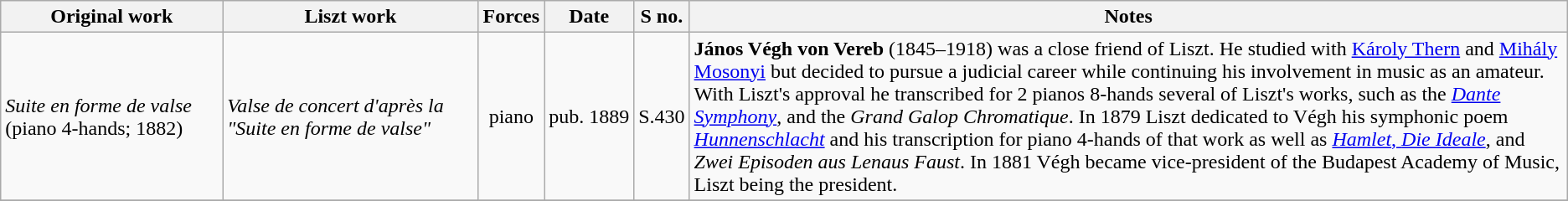<table class="wikitable">
<tr>
<th>Original work</th>
<th>Liszt work</th>
<th>Forces</th>
<th>Date</th>
<th>S no.</th>
<th>Notes</th>
</tr>
<tr>
<td><em>Suite en forme de valse</em> (piano 4-hands; 1882)</td>
<td><em>Valse de concert d'après la "Suite en forme de valse"</em></td>
<td style="text-align: center">piano</td>
<td>pub. 1889</td>
<td>S.430</td>
<td><strong>János Végh von Vereb</strong> (1845–1918) was a close friend of Liszt.  He studied with <a href='#'>Károly Thern</a> and <a href='#'>Mihály Mosonyi</a> but decided to pursue a judicial career while continuing his involvement in music as an amateur.  With Liszt's approval he transcribed for 2 pianos 8‑hands several of Liszt's works, such as the <em><a href='#'>Dante Symphony</a></em>, and the <em>Grand Galop Chromatique</em>. In 1879 Liszt dedicated to Végh his symphonic poem <em><a href='#'>Hunnenschlacht</a></em> and his transcription for piano 4-hands of that work as well as <a href='#'><em>Hamlet</em>, <em>Die Ideale</em></a>, and <em>Zwei Episoden aus Lenaus Faust</em>.  In 1881 Végh became vice-president of the Budapest Academy of Music, Liszt being the president.</td>
</tr>
<tr>
</tr>
</table>
